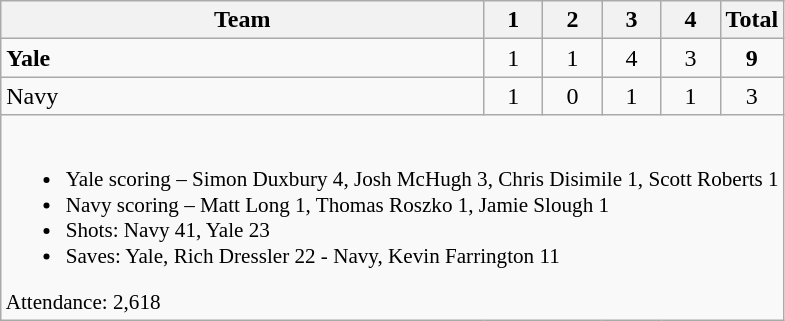<table class="wikitable" style="text-align:center; max-width:45em">
<tr>
<th>Team</th>
<th style="width:2em">1</th>
<th style="width:2em">2</th>
<th style="width:2em">3</th>
<th style="width:2em">4</th>
<th style="width:2em">Total</th>
</tr>
<tr>
<td style="text-align:left"><strong>Yale</strong></td>
<td>1</td>
<td>1</td>
<td>4</td>
<td>3</td>
<td><strong>9</strong></td>
</tr>
<tr>
<td style="text-align:left">Navy</td>
<td>1</td>
<td>0</td>
<td>1</td>
<td>1</td>
<td>3</td>
</tr>
<tr>
<td colspan=6 style="text-align:left; font-size:88%;"><br><ul><li>Yale scoring – Simon Duxbury 4, Josh McHugh 3, Chris Disimile 1, Scott Roberts 1</li><li>Navy scoring – Matt Long 1, Thomas Roszko 1, Jamie Slough 1</li><li>Shots: Navy 41, Yale 23</li><li>Saves: Yale, Rich Dressler 22 - Navy, Kevin Farrington 11</li></ul>Attendance: 2,618
</td>
</tr>
</table>
